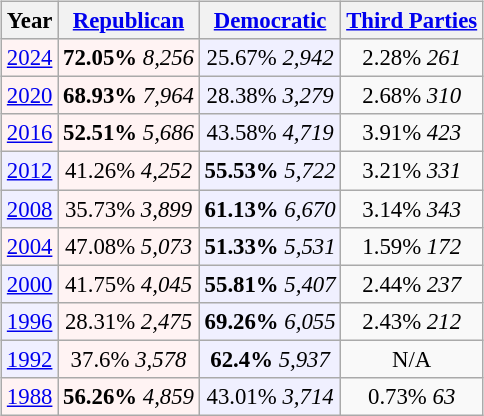<table class="wikitable" style="float:right; font-size:95%;">
<tr bgcolor=lightgrey>
<th>Year</th>
<th><a href='#'>Republican</a></th>
<th><a href='#'>Democratic</a></th>
<th><a href='#'>Third Parties</a></th>
</tr>
<tr>
<td align="center" bgcolor="#fff3f3"><a href='#'>2024</a></td>
<td align="center" bgcolor="#fff3f3"><strong>72.05%</strong> <em>8,256</em></td>
<td align="center" bgcolor="#f0f0ff">25.67% <em>2,942</em></td>
<td align="center">2.28% <em>261</em></td>
</tr>
<tr>
<td align="center" bgcolor="#fff3f3"><a href='#'>2020</a></td>
<td align="center" bgcolor="#fff3f3"><strong>68.93%</strong> <em>7,964</em></td>
<td align="center" bgcolor="#f0f0ff">28.38% <em>3,279</em></td>
<td align="center">2.68% <em>310</em></td>
</tr>
<tr>
<td align="center" bgcolor="#fff3f3"><a href='#'>2016</a></td>
<td align="center" bgcolor="#fff3f3"><strong>52.51%</strong> <em>5,686</em></td>
<td align="center" bgcolor="#f0f0ff">43.58% <em>4,719</em></td>
<td align="center">3.91% <em>423</em></td>
</tr>
<tr>
<td align="center" bgcolor="#f0f0ff"><a href='#'>2012</a></td>
<td align="center" bgcolor="#fff3f3">41.26% <em>4,252</em></td>
<td align="center" bgcolor="#f0f0ff"><strong>55.53%</strong> <em>5,722</em></td>
<td align="center">3.21% <em>331</em></td>
</tr>
<tr>
<td align="center" bgcolor="#f0f0ff "><a href='#'>2008</a></td>
<td align="center" bgcolor="#fff3f3">35.73% <em>3,899</em></td>
<td align="center" bgcolor="#f0f0ff"><strong>61.13%</strong> <em>6,670</em></td>
<td align="center">3.14% <em>343</em></td>
</tr>
<tr>
<td align="center" bgcolor="#fff3f3 "><a href='#'>2004</a></td>
<td align="center" bgcolor="#fff3f3">47.08% <em>5,073</em></td>
<td align="center" bgcolor="#f0f0ff"><strong>51.33%</strong> <em>5,531</em></td>
<td align="center">1.59% <em>172</em></td>
</tr>
<tr>
<td align="center" bgcolor="#f0f0ff"><a href='#'>2000</a></td>
<td align="center" bgcolor="#fff3f3">41.75% <em>4,045</em></td>
<td align="center" bgcolor="#f0f0ff"><strong>55.81%</strong> <em>5,407</em></td>
<td align="center">2.44% <em>237</em></td>
</tr>
<tr>
<td align="center" bgcolor="#f0f0ff"><a href='#'>1996</a></td>
<td align="center" bgcolor="#fff3f3">28.31% <em>2,475</em></td>
<td align="center" bgcolor="#f0f0ff"><strong>69.26%</strong> <em>6,055</em></td>
<td align="center">2.43% <em>212</em></td>
</tr>
<tr>
<td align="center" bgcolor="#f0f0ff"><a href='#'>1992</a></td>
<td align="center" bgcolor="#fff3f3">37.6% <em>3,578</em></td>
<td align="center" bgcolor="#f0f0ff"><strong>62.4%</strong> <em>5,937</em></td>
<td align="center">N/A</td>
</tr>
<tr>
<td align="center" bgcolor="#fff3f3"><a href='#'>1988</a></td>
<td align="center" bgcolor="#fff3f3"><strong>56.26%</strong> <em>4,859</em></td>
<td align="center" bgcolor="#f0f0ff">43.01% <em>3,714</em></td>
<td align="center">0.73% <em>63</em></td>
</tr>
</table>
